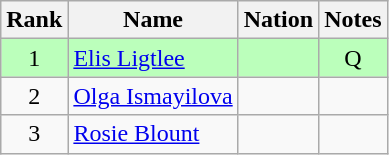<table class="wikitable sortable" style="text-align:center">
<tr>
<th>Rank</th>
<th>Name</th>
<th>Nation</th>
<th>Notes</th>
</tr>
<tr bgcolor=bbffbb>
<td>1</td>
<td align=left><a href='#'>Elis Ligtlee</a></td>
<td align=left></td>
<td>Q</td>
</tr>
<tr>
<td>2</td>
<td align=left><a href='#'>Olga Ismayilova</a></td>
<td align=left></td>
<td></td>
</tr>
<tr>
<td>3</td>
<td align=left><a href='#'>Rosie Blount</a></td>
<td align=left></td>
<td></td>
</tr>
</table>
